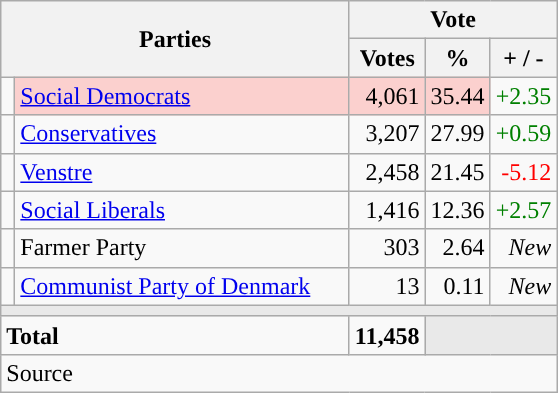<table class="wikitable" style="text-align:right;">
<tr>
<th style="text-align:centre;" rowspan="2" colspan="2" width="225">Parties</th>
<th colspan="3">Vote</th>
</tr>
<tr>
<th width="15">Votes</th>
<th width="15">%</th>
<th width="15">+ / -</th>
</tr>
<tr>
<td width="2" style="color:inherit;background:"></td>
<td bgcolor=#fbd0ce  align="left"><a href='#'>Social Democrats</a></td>
<td bgcolor=#fbd0ce>4,061</td>
<td bgcolor=#fbd0ce>35.44</td>
<td style=color:green;>+2.35</td>
</tr>
<tr>
<td width="2" style="color:inherit;background:"></td>
<td align="left"><a href='#'>Conservatives</a></td>
<td>3,207</td>
<td>27.99</td>
<td style=color:green;>+0.59</td>
</tr>
<tr>
<td width="2" style="color:inherit;background:"></td>
<td align="left"><a href='#'>Venstre</a></td>
<td>2,458</td>
<td>21.45</td>
<td style=color:red;>-5.12</td>
</tr>
<tr>
<td width="2" style="color:inherit;background:"></td>
<td align="left"><a href='#'>Social Liberals</a></td>
<td>1,416</td>
<td>12.36</td>
<td style=color:green;>+2.57</td>
</tr>
<tr>
<td width="2" style="color:inherit;background:"></td>
<td align="left">Farmer Party</td>
<td>303</td>
<td>2.64</td>
<td><em>New</em></td>
</tr>
<tr>
<td width="2" style="color:inherit;background:"></td>
<td align="left"><a href='#'>Communist Party of Denmark</a></td>
<td>13</td>
<td>0.11</td>
<td><em>New</em></td>
</tr>
<tr>
<td colspan="7" bgcolor="#E9E9E9"></td>
</tr>
<tr>
<td align="left" colspan="2"><strong>Total</strong></td>
<td><strong>11,458</strong></td>
<td bgcolor="#E9E9E9" colspan="2"></td>
</tr>
<tr>
<td align="left" colspan="6">Source</td>
</tr>
</table>
